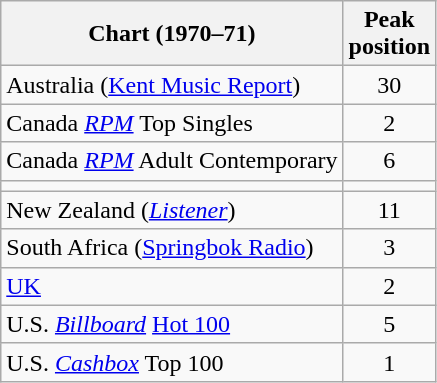<table class="wikitable sortable">
<tr>
<th align="left">Chart (1970–71)</th>
<th align="left">Peak<br>position</th>
</tr>
<tr>
<td>Australia (<a href='#'>Kent Music Report</a>)</td>
<td style="text-align:center;">30</td>
</tr>
<tr>
<td>Canada <a href='#'><em>RPM</em></a> Top Singles</td>
<td style="text-align:center;">2</td>
</tr>
<tr>
<td>Canada <a href='#'><em>RPM</em></a> Adult Contemporary</td>
<td style="text-align:center;">6</td>
</tr>
<tr>
<td></td>
</tr>
<tr>
<td>New Zealand (<em><a href='#'>Listener</a></em>)</td>
<td style="text-align:center;">11</td>
</tr>
<tr>
<td>South Africa (<a href='#'>Springbok Radio</a>)</td>
<td style="text-align:center;">3</td>
</tr>
<tr>
<td align="left"><a href='#'>UK</a></td>
<td style="text-align:center;">2</td>
</tr>
<tr>
<td align="left">U.S. <em><a href='#'>Billboard</a></em> <a href='#'>Hot 100</a></td>
<td style="text-align:center;">5</td>
</tr>
<tr>
<td align="left">U.S. <em><a href='#'>Cashbox</a></em> Top 100</td>
<td style="text-align:center;">1</td>
</tr>
</table>
